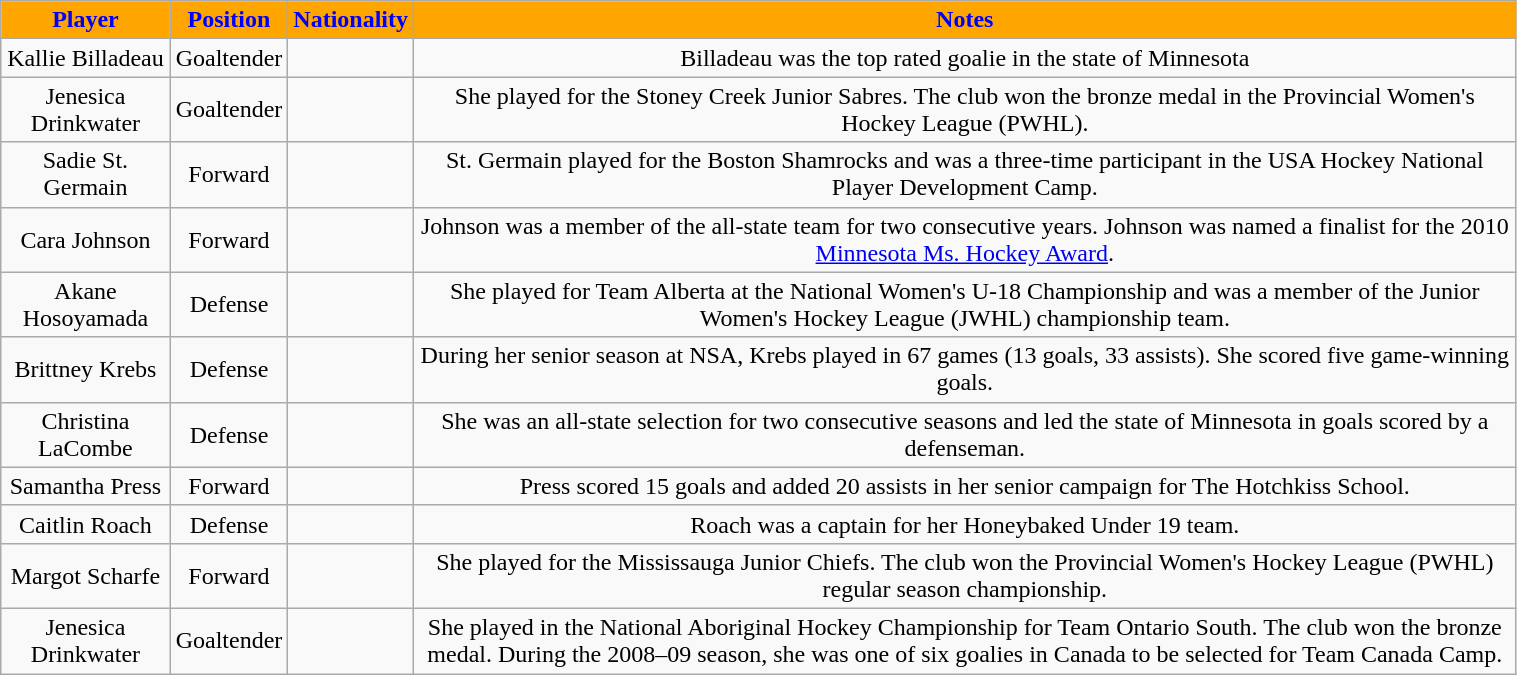<table class="wikitable" width="80%">
<tr align="center"  style="background:orange;color:blue;">
<td><strong>Player</strong></td>
<td><strong>Position</strong></td>
<td><strong>Nationality</strong></td>
<td><strong>Notes</strong></td>
</tr>
<tr align="center" bgcolor="">
<td>Kallie Billadeau</td>
<td>Goaltender</td>
<td></td>
<td>Billadeau was the top rated goalie in the state of Minnesota</td>
</tr>
<tr align="center" bgcolor="">
<td>Jenesica Drinkwater</td>
<td>Goaltender</td>
<td></td>
<td>She played for the Stoney Creek Junior Sabres. The club won the bronze medal in the Provincial Women's Hockey League (PWHL).</td>
</tr>
<tr align="center" bgcolor="">
<td>Sadie St. Germain</td>
<td>Forward</td>
<td></td>
<td>St. Germain played for the Boston Shamrocks and was a three-time participant in the USA Hockey National Player Development Camp.</td>
</tr>
<tr align="center" bgcolor="">
<td>Cara Johnson</td>
<td>Forward</td>
<td></td>
<td>Johnson was a member of the all-state team for two consecutive years. Johnson was named a finalist for the 2010 <a href='#'>Minnesota Ms. Hockey Award</a>.</td>
</tr>
<tr align="center" bgcolor="">
<td>Akane Hosoyamada</td>
<td>Defense</td>
<td></td>
<td>She played for Team Alberta at the National Women's U-18 Championship and was a member of the Junior Women's Hockey League (JWHL) championship team.</td>
</tr>
<tr align="center" bgcolor="">
<td>Brittney Krebs</td>
<td>Defense</td>
<td></td>
<td>During her senior season at NSA, Krebs played in 67 games (13 goals, 33 assists). She scored five game-winning goals.</td>
</tr>
<tr align="center" bgcolor="">
<td>Christina LaCombe</td>
<td>Defense</td>
<td></td>
<td>She was an all-state selection for two consecutive seasons and led the state of Minnesota in goals scored by a defenseman.</td>
</tr>
<tr align="center" bgcolor="">
<td>Samantha Press</td>
<td>Forward</td>
<td></td>
<td>Press scored 15 goals and added 20 assists in her senior campaign for The Hotchkiss School.</td>
</tr>
<tr align="center" bgcolor="">
<td>Caitlin Roach</td>
<td>Defense</td>
<td></td>
<td>Roach was a captain for her Honeybaked Under 19 team.</td>
</tr>
<tr align="center" bgcolor="">
<td>Margot Scharfe</td>
<td>Forward</td>
<td></td>
<td>She played for the Mississauga Junior Chiefs. The club won the Provincial Women's Hockey League (PWHL) regular season championship.</td>
</tr>
<tr align="center" bgcolor="">
<td>Jenesica Drinkwater</td>
<td>Goaltender</td>
<td></td>
<td>She played in the National Aboriginal Hockey Championship for Team Ontario South. The club won the bronze medal. During the 2008–09 season, she was one of six goalies in Canada to be selected for Team Canada Camp.</td>
</tr>
</table>
